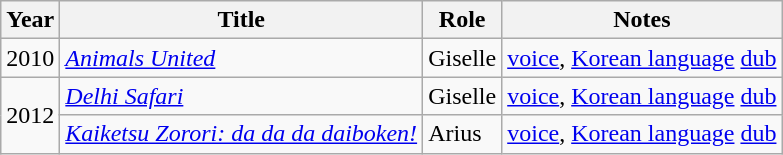<table class="wikitable">
<tr>
<th>Year</th>
<th>Title</th>
<th>Role</th>
<th>Notes</th>
</tr>
<tr>
<td>2010</td>
<td><em><a href='#'>Animals United</a></em></td>
<td>Giselle</td>
<td><a href='#'>voice</a>, <a href='#'>Korean language</a> <a href='#'>dub</a></td>
</tr>
<tr>
<td rowspan=2>2012</td>
<td><em><a href='#'>Delhi Safari</a></em></td>
<td>Giselle</td>
<td><a href='#'>voice</a>, <a href='#'>Korean language</a> <a href='#'>dub</a></td>
</tr>
<tr>
<td><em><a href='#'>Kaiketsu Zorori: da da da daiboken!</a></em></td>
<td>Arius</td>
<td><a href='#'>voice</a>, <a href='#'>Korean language</a> <a href='#'>dub</a></td>
</tr>
</table>
